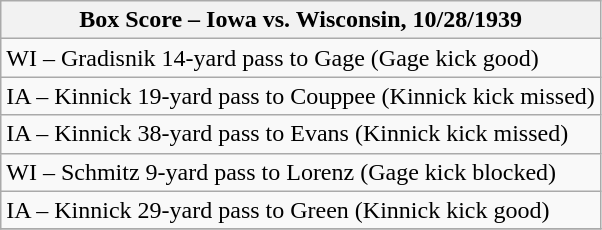<table class="wikitable">
<tr>
<th>Box Score – Iowa vs. Wisconsin, 10/28/1939</th>
</tr>
<tr>
<td>WI – Gradisnik 14-yard pass to Gage (Gage kick good)</td>
</tr>
<tr>
<td>IA – Kinnick 19-yard pass to Couppee (Kinnick kick missed)</td>
</tr>
<tr>
<td>IA – Kinnick 38-yard pass to Evans (Kinnick kick missed)</td>
</tr>
<tr>
<td>WI – Schmitz 9-yard pass to Lorenz (Gage kick blocked)</td>
</tr>
<tr>
<td>IA – Kinnick 29-yard pass to Green (Kinnick kick good)</td>
</tr>
<tr>
</tr>
</table>
